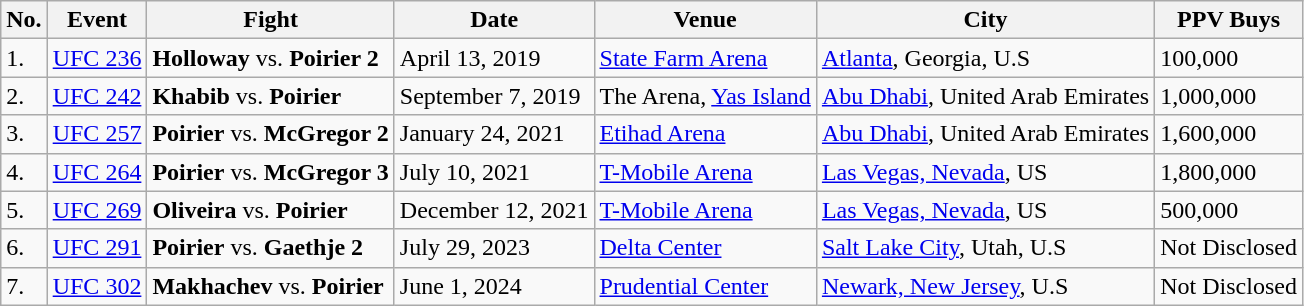<table class="wikitable">
<tr>
<th>No.</th>
<th>Event</th>
<th>Fight</th>
<th>Date</th>
<th>Venue</th>
<th>City</th>
<th>PPV Buys</th>
</tr>
<tr>
<td>1.</td>
<td><a href='#'>UFC 236</a></td>
<td><strong>Holloway</strong> vs. <strong>Poirier 2</strong></td>
<td>April 13, 2019</td>
<td><a href='#'>State Farm Arena</a></td>
<td><a href='#'>Atlanta</a>, Georgia, U.S</td>
<td>100,000</td>
</tr>
<tr>
<td>2.</td>
<td><a href='#'>UFC 242</a></td>
<td><strong>Khabib</strong> vs. <strong>Poirier</strong></td>
<td>September 7, 2019</td>
<td>The Arena, <a href='#'>Yas Island</a></td>
<td><a href='#'>Abu Dhabi</a>, United Arab Emirates</td>
<td>1,000,000</td>
</tr>
<tr>
<td>3.</td>
<td><a href='#'>UFC 257</a></td>
<td><strong>Poirier</strong> vs. <strong>McGregor 2</strong></td>
<td>January 24, 2021</td>
<td><a href='#'>Etihad Arena</a></td>
<td><a href='#'>Abu Dhabi</a>, United Arab Emirates</td>
<td>1,600,000</td>
</tr>
<tr>
<td>4.</td>
<td><a href='#'>UFC 264</a></td>
<td><strong>Poirier</strong> vs. <strong>McGregor 3</strong></td>
<td>July 10, 2021</td>
<td><a href='#'>T-Mobile Arena</a></td>
<td><a href='#'>Las Vegas, Nevada</a>, US</td>
<td>1,800,000</td>
</tr>
<tr>
<td>5.</td>
<td><a href='#'>UFC 269</a></td>
<td><strong>Oliveira</strong> vs. <strong>Poirier</strong></td>
<td>December 12, 2021</td>
<td><a href='#'>T-Mobile Arena</a></td>
<td><a href='#'>Las Vegas, Nevada</a>, US</td>
<td>500,000</td>
</tr>
<tr>
<td>6.</td>
<td><a href='#'>UFC 291</a></td>
<td><strong>Poirier</strong> vs. <strong>Gaethje 2</strong></td>
<td>July 29, 2023</td>
<td><a href='#'>Delta Center</a></td>
<td><a href='#'>Salt Lake City</a>, Utah, U.S</td>
<td>Not Disclosed</td>
</tr>
<tr>
<td>7.</td>
<td><a href='#'>UFC 302</a></td>
<td><strong>Makhachev</strong> vs. <strong>Poirier</strong></td>
<td>June 1, 2024</td>
<td><a href='#'>Prudential Center</a></td>
<td><a href='#'>Newark, New Jersey</a>, U.S</td>
<td>Not Disclosed</td>
</tr>
</table>
